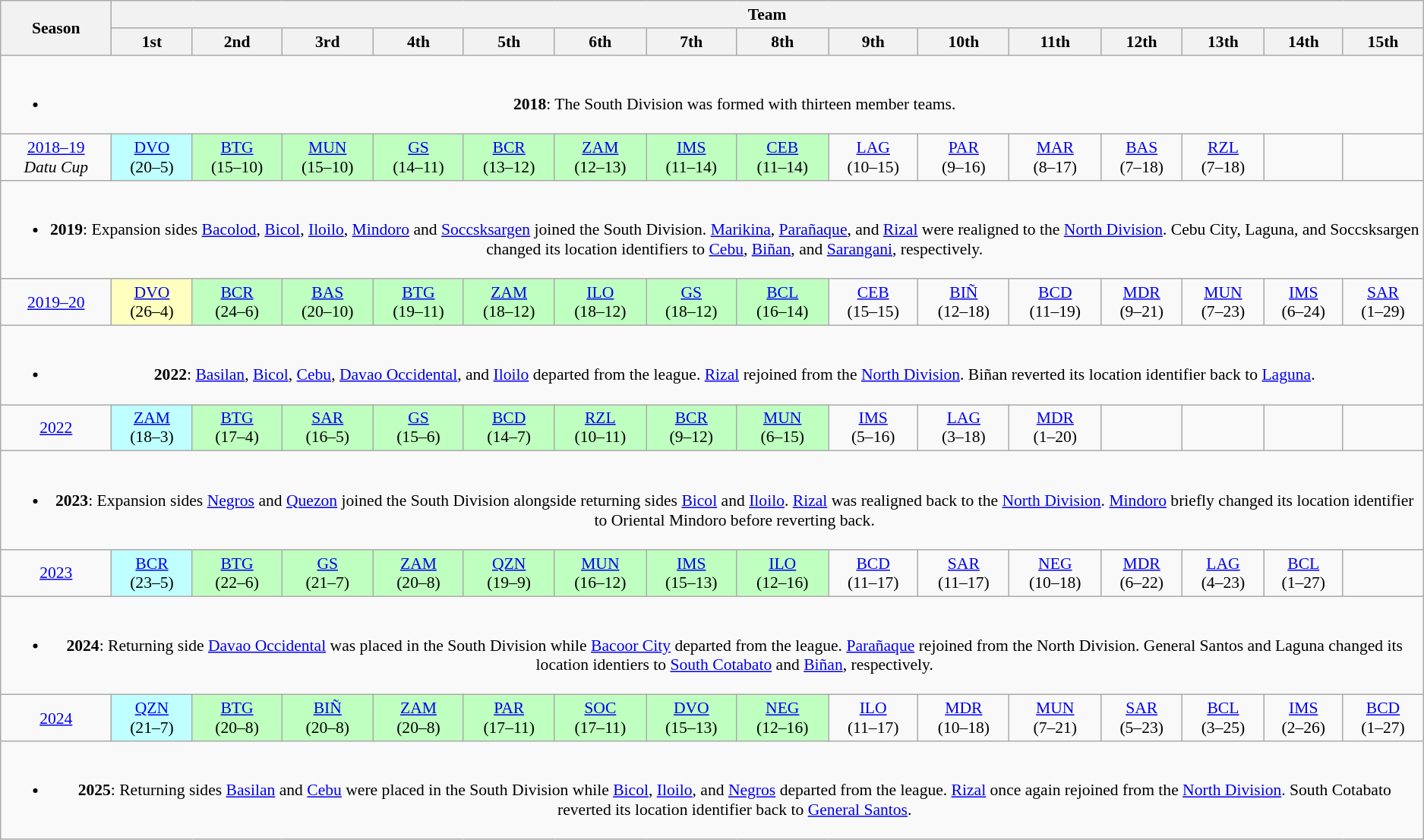<table class="wikitable" style="text-align:center; font-size:90%">
<tr>
<th rowspan="2">Season</th>
<th colspan="15">Team</th>
</tr>
<tr>
<th>1st</th>
<th>2nd</th>
<th>3rd</th>
<th>4th</th>
<th>5th</th>
<th>6th</th>
<th>7th</th>
<th>8th</th>
<th>9th</th>
<th>10th</th>
<th>11th</th>
<th>12th</th>
<th>13th</th>
<th>14th</th>
<th>15th</th>
</tr>
<tr>
<td colspan="16"><br><ul><li><strong>2018</strong>: The South Division was formed with thirteen member teams.</li></ul></td>
</tr>
<tr>
<td><a href='#'>2018–19</a> <br> <em>Datu Cup</em></td>
<td bgcolor=#BFFFFF><a href='#'>DVO</a> <br> (20–5)</td>
<td bgcolor=#BFFFBF><a href='#'>BTG</a> <br> (15–10)</td>
<td bgcolor=#BFFFBF><a href='#'>MUN</a> <br> (15–10)</td>
<td bgcolor=#BFFFBF><a href='#'>GS</a> <br> (14–11)</td>
<td bgcolor=#BFFFBF><a href='#'>BCR</a> <br> (13–12)</td>
<td bgcolor=#BFFFBF><a href='#'>ZAM</a> <br> (12–13)</td>
<td bgcolor=#BFFFBF><a href='#'>IMS</a> <br> (11–14)</td>
<td bgcolor=#BFFFBF><a href='#'>CEB</a> <br> (11–14)</td>
<td><a href='#'>LAG</a> <br> (10–15)</td>
<td><a href='#'>PAR</a> <br> (9–16)</td>
<td><a href='#'>MAR</a> <br> (8–17)</td>
<td><a href='#'>BAS</a> <br> (7–18)</td>
<td><a href='#'>RZL</a> <br> (7–18)</td>
<td></td>
<td></td>
</tr>
<tr>
<td colspan="16"><br><ul><li><strong>2019</strong>: Expansion sides <a href='#'>Bacolod</a>, <a href='#'>Bicol</a>, <a href='#'>Iloilo</a>, <a href='#'>Mindoro</a> and <a href='#'>Soccsksargen</a> joined the South Division. <a href='#'>Marikina</a>, <a href='#'>Parañaque</a>, and <a href='#'>Rizal</a> were realigned to the <a href='#'>North Division</a>. Cebu City, Laguna, and Soccsksargen changed its location identifiers to <a href='#'>Cebu</a>, <a href='#'>Biñan</a>, and <a href='#'>Sarangani</a>, respectively.</li></ul></td>
</tr>
<tr>
<td><a href='#'>2019–20</a> <br> </td>
<td bgcolor=#FFFFBF><a href='#'>DVO</a> <br> (26–4)</td>
<td bgcolor=#BFFFBF><a href='#'>BCR</a> <br> (24–6)</td>
<td bgcolor=#BFFFBF><a href='#'>BAS</a> <br> (20–10)</td>
<td bgcolor=#BFFFBF><a href='#'>BTG</a> <br> (19–11)</td>
<td bgcolor=#BFFFBF><a href='#'>ZAM</a> <br> (18–12)</td>
<td bgcolor=#BFFFBF><a href='#'>ILO</a> <br> (18–12)</td>
<td bgcolor=#BFFFBF><a href='#'>GS</a> <br> (18–12)</td>
<td bgcolor=#BFFFBF><a href='#'>BCL</a> <br> (16–14)</td>
<td><a href='#'>CEB</a> <br> (15–15)</td>
<td><a href='#'>BIÑ</a> <br> (12–18)</td>
<td><a href='#'>BCD</a> <br> (11–19)</td>
<td><a href='#'>MDR</a> <br> (9–21)</td>
<td><a href='#'>MUN</a> <br> (7–23)</td>
<td><a href='#'>IMS</a> <br> (6–24)</td>
<td><a href='#'>SAR</a> <br> (1–29)</td>
</tr>
<tr>
<td colspan="16"><br><ul><li><strong>2022</strong>: <a href='#'>Basilan</a>, <a href='#'>Bicol</a>, <a href='#'>Cebu</a>, <a href='#'>Davao Occidental</a>, and <a href='#'>Iloilo</a> departed from the league. <a href='#'>Rizal</a> rejoined from the <a href='#'>North Division</a>. Biñan reverted its location identifier back to <a href='#'>Laguna</a>.</li></ul></td>
</tr>
<tr>
<td><a href='#'>2022</a></td>
<td bgcolor=#BFFFFF><a href='#'>ZAM</a> <br> (18–3)</td>
<td bgcolor=#BFFFBF><a href='#'>BTG</a> <br> (17–4)</td>
<td bgcolor=#BFFFBF><a href='#'>SAR</a> <br> (16–5)</td>
<td bgcolor=#BFFFBF><a href='#'>GS</a> <br> (15–6)</td>
<td bgcolor=#BFFFBF><a href='#'>BCD</a> <br> (14–7)</td>
<td bgcolor=#BFFFBF><a href='#'>RZL</a> <br> (10–11)</td>
<td bgcolor=#BFFFBF><a href='#'>BCR</a> <br> (9–12)</td>
<td bgcolor=#BFFFBF><a href='#'>MUN</a> <br> (6–15)</td>
<td><a href='#'>IMS</a> <br> (5–16)</td>
<td><a href='#'>LAG</a> <br> (3–18)</td>
<td><a href='#'>MDR</a> <br> (1–20)</td>
<td></td>
<td></td>
<td></td>
<td></td>
</tr>
<tr>
<td colspan="16"><br><ul><li><strong>2023</strong>: Expansion sides <a href='#'>Negros</a> and <a href='#'>Quezon</a> joined the South Division alongside returning sides <a href='#'>Bicol</a> and <a href='#'>Iloilo</a>. <a href='#'>Rizal</a> was realigned back to the <a href='#'>North Division</a>. <a href='#'>Mindoro</a> briefly changed its location identifier to Oriental Mindoro before reverting back.</li></ul></td>
</tr>
<tr>
<td><a href='#'>2023</a></td>
<td bgcolor=#BFFFFF><a href='#'>BCR</a> <br> (23–5)</td>
<td bgcolor=#BFFFBF><a href='#'>BTG</a> <br> (22–6)</td>
<td bgcolor=#BFFFBF><a href='#'>GS</a> <br> (21–7)</td>
<td bgcolor=#BFFFBF><a href='#'>ZAM</a> <br> (20–8)</td>
<td bgcolor=#BFFFBF><a href='#'>QZN</a> <br> (19–9)</td>
<td bgcolor=#BFFFBF><a href='#'>MUN</a> <br> (16–12)</td>
<td bgcolor=#BFFFBF><a href='#'>IMS</a> <br> (15–13)</td>
<td bgcolor=#BFFFBF><a href='#'>ILO</a> <br> (12–16)</td>
<td><a href='#'>BCD</a> <br> (11–17)</td>
<td><a href='#'>SAR</a> <br> (11–17)</td>
<td><a href='#'>NEG</a> <br> (10–18)</td>
<td><a href='#'>MDR</a> <br> (6–22)</td>
<td><a href='#'>LAG</a> <br> (4–23)</td>
<td><a href='#'>BCL</a> <br> (1–27)</td>
<td></td>
</tr>
<tr>
<td colspan="16"><br><ul><li><strong>2024</strong>: Returning side <a href='#'>Davao Occidental</a> was placed in the South Division while <a href='#'>Bacoor City</a> departed from the league. <a href='#'>Parañaque</a> rejoined from the North Division. General Santos and Laguna changed its location identiers to <a href='#'>South Cotabato</a> and <a href='#'>Biñan</a>, respectively.</li></ul></td>
</tr>
<tr>
<td><a href='#'>2024</a></td>
<td bgcolor=#BFFFFF><a href='#'>QZN</a> <br> (21–7)</td>
<td bgcolor=#BFFFBF><a href='#'>BTG</a> <br> (20–8)</td>
<td bgcolor=#BFFFBF><a href='#'>BIÑ</a> <br> (20–8)</td>
<td bgcolor=#BFFFBF><a href='#'>ZAM</a> <br> (20–8)</td>
<td bgcolor=#BFFFBF><a href='#'>PAR</a> <br> (17–11)</td>
<td bgcolor=#BFFFBF><a href='#'>SOC</a> <br> (17–11)</td>
<td bgcolor=#BFFFBF><a href='#'>DVO</a> <br> (15–13)</td>
<td bgcolor=#BFFFBF><a href='#'>NEG</a> <br> (12–16)</td>
<td><a href='#'>ILO</a> <br> (11–17)</td>
<td><a href='#'>MDR</a> <br> (10–18)</td>
<td><a href='#'>MUN</a> <br> (7–21)</td>
<td><a href='#'>SAR</a> <br> (5–23)</td>
<td><a href='#'>BCL</a> <br> (3–25)</td>
<td><a href='#'>IMS</a> <br> (2–26)</td>
<td><a href='#'>BCD</a> <br> (1–27)</td>
</tr>
<tr>
<td colspan="16"><br><ul><li><strong>2025</strong>: Returning sides <a href='#'>Basilan</a> and <a href='#'>Cebu</a> were placed in the South Division while <a href='#'>Bicol</a>, <a href='#'>Iloilo</a>, and <a href='#'>Negros</a> departed from the league. <a href='#'>Rizal</a> once again rejoined from the <a href='#'>North Division</a>. South Cotabato reverted its location identifier back to <a href='#'>General Santos</a>.</li></ul></td>
</tr>
</table>
